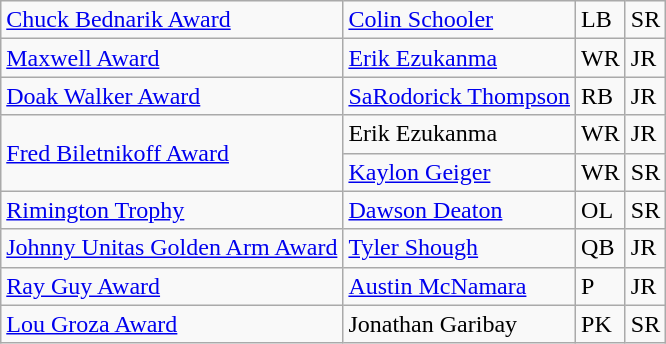<table class="wikitable">
<tr>
<td><a href='#'>Chuck Bednarik Award</a></td>
<td><a href='#'>Colin Schooler</a></td>
<td>LB</td>
<td>SR</td>
</tr>
<tr>
<td><a href='#'>Maxwell Award</a></td>
<td><a href='#'>Erik Ezukanma</a></td>
<td>WR</td>
<td>JR</td>
</tr>
<tr>
<td><a href='#'>Doak Walker Award</a></td>
<td><a href='#'>SaRodorick Thompson</a></td>
<td>RB</td>
<td>JR</td>
</tr>
<tr>
<td rowspan="2"><a href='#'>Fred Biletnikoff Award</a></td>
<td>Erik Ezukanma</td>
<td>WR</td>
<td>JR</td>
</tr>
<tr>
<td><a href='#'>Kaylon Geiger</a></td>
<td>WR</td>
<td>SR</td>
</tr>
<tr>
<td><a href='#'>Rimington Trophy</a></td>
<td><a href='#'>Dawson Deaton</a></td>
<td>OL</td>
<td>SR</td>
</tr>
<tr>
<td><a href='#'>Johnny Unitas Golden Arm Award</a></td>
<td><a href='#'>Tyler Shough</a></td>
<td>QB</td>
<td>JR</td>
</tr>
<tr>
<td><a href='#'>Ray Guy Award</a></td>
<td><a href='#'>Austin McNamara</a></td>
<td>P</td>
<td>JR</td>
</tr>
<tr>
<td><a href='#'>Lou Groza Award</a></td>
<td>Jonathan Garibay</td>
<td>PK</td>
<td>SR</td>
</tr>
</table>
